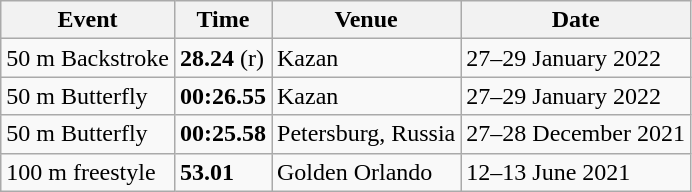<table class="wikitable">
<tr>
<th>Event</th>
<th>Time</th>
<th>Venue</th>
<th>Date</th>
</tr>
<tr>
<td>50 m Backstroke</td>
<td><strong>28.24</strong> (r)</td>
<td>Kazan</td>
<td>27–29 January 2022</td>
</tr>
<tr>
<td>50 m Butterfly</td>
<td><strong>00:26.55</strong></td>
<td>Kazan</td>
<td>27–29 January 2022</td>
</tr>
<tr>
<td>50 m Butterfly</td>
<td><strong>00:25.58</strong></td>
<td>Petersburg, Russia</td>
<td>27–28 December 2021</td>
</tr>
<tr>
<td>100 m freestyle</td>
<td><strong>53.01</strong></td>
<td>Golden Orlando</td>
<td>12–13 June 2021</td>
</tr>
</table>
